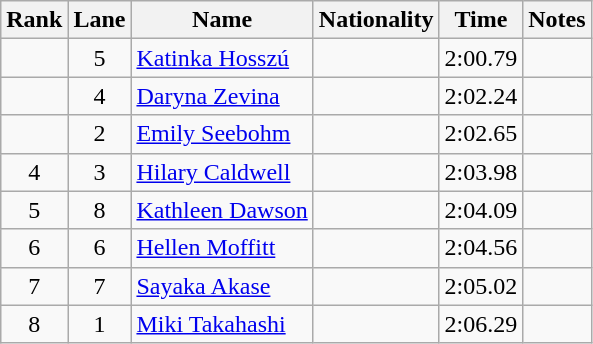<table class="wikitable sortable" style="text-align:center">
<tr>
<th>Rank</th>
<th>Lane</th>
<th>Name</th>
<th>Nationality</th>
<th>Time</th>
<th>Notes</th>
</tr>
<tr>
<td></td>
<td>5</td>
<td align=left><a href='#'>Katinka Hosszú</a></td>
<td align=left></td>
<td>2:00.79</td>
<td></td>
</tr>
<tr>
<td></td>
<td>4</td>
<td align=left><a href='#'>Daryna Zevina</a></td>
<td align=left></td>
<td>2:02.24</td>
<td></td>
</tr>
<tr>
<td></td>
<td>2</td>
<td align=left><a href='#'>Emily Seebohm</a></td>
<td align=left></td>
<td>2:02.65</td>
<td></td>
</tr>
<tr>
<td>4</td>
<td>3</td>
<td align=left><a href='#'>Hilary Caldwell</a></td>
<td align=left></td>
<td>2:03.98</td>
<td></td>
</tr>
<tr>
<td>5</td>
<td>8</td>
<td align=left><a href='#'>Kathleen Dawson</a></td>
<td align=left></td>
<td>2:04.09</td>
<td></td>
</tr>
<tr>
<td>6</td>
<td>6</td>
<td align=left><a href='#'>Hellen Moffitt</a></td>
<td align=left></td>
<td>2:04.56</td>
<td></td>
</tr>
<tr>
<td>7</td>
<td>7</td>
<td align=left><a href='#'>Sayaka Akase</a></td>
<td align=left></td>
<td>2:05.02</td>
<td></td>
</tr>
<tr>
<td>8</td>
<td>1</td>
<td align=left><a href='#'>Miki Takahashi</a></td>
<td align=left></td>
<td>2:06.29</td>
<td></td>
</tr>
</table>
